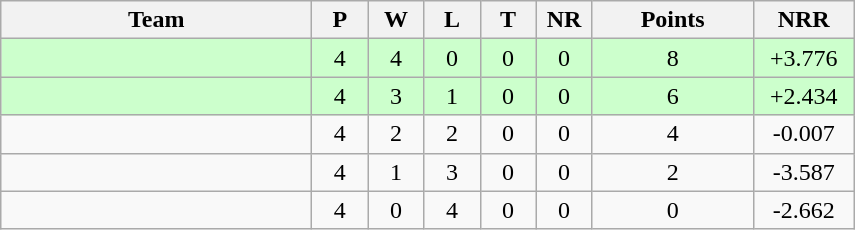<table class="wikitable" style="text-align:center;">
<tr>
<th width=200>Team</th>
<th width=30 abbr="Played">P</th>
<th width=30 abbr="Won">W</th>
<th width=30 abbr="Lost">L</th>
<th width=30 abbr="Tied">T</th>
<th width=30 abbr="No result">NR</th>
<th width=100 abbr="Points">Points</th>
<th width=60 abbr="Net run rate">NRR</th>
</tr>
<tr bgcolor=ccffcc>
<td align="left"></td>
<td>4</td>
<td>4</td>
<td>0</td>
<td>0</td>
<td>0</td>
<td>8</td>
<td>+3.776</td>
</tr>
<tr bgcolor=ccffcc>
<td align="left"></td>
<td>4</td>
<td>3</td>
<td>1</td>
<td>0</td>
<td>0</td>
<td>6</td>
<td>+2.434</td>
</tr>
<tr>
<td align="left"></td>
<td>4</td>
<td>2</td>
<td>2</td>
<td>0</td>
<td>0</td>
<td>4</td>
<td>-0.007</td>
</tr>
<tr>
<td align="left"></td>
<td>4</td>
<td>1</td>
<td>3</td>
<td>0</td>
<td>0</td>
<td>2</td>
<td>-3.587</td>
</tr>
<tr>
<td align="left"></td>
<td>4</td>
<td>0</td>
<td>4</td>
<td>0</td>
<td>0</td>
<td>0</td>
<td>-2.662</td>
</tr>
</table>
